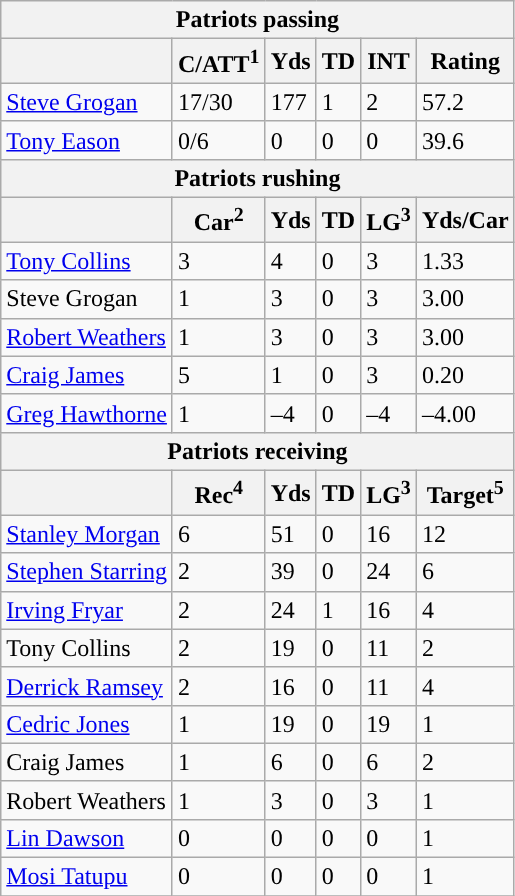<table class="wikitable">
<tr>
<th colspan="6">Patriots passing</th>
</tr>
<tr>
<th></th>
<th>C/ATT<sup>1</sup></th>
<th>Yds</th>
<th>TD</th>
<th>INT</th>
<th>Rating</th>
</tr>
<tr>
<td><a href='#'>Steve Grogan</a></td>
<td>17/30</td>
<td>177</td>
<td>1</td>
<td>2</td>
<td>57.2</td>
</tr>
<tr>
<td><a href='#'>Tony Eason</a></td>
<td>0/6</td>
<td>0</td>
<td>0</td>
<td>0</td>
<td>39.6</td>
</tr>
<tr>
<th colspan="6">Patriots rushing</th>
</tr>
<tr>
<th></th>
<th>Car<sup>2</sup></th>
<th>Yds</th>
<th>TD</th>
<th>LG<sup>3</sup></th>
<th>Yds/Car</th>
</tr>
<tr>
<td><a href='#'>Tony Collins</a></td>
<td>3</td>
<td>4</td>
<td>0</td>
<td>3</td>
<td>1.33</td>
</tr>
<tr>
<td>Steve Grogan</td>
<td>1</td>
<td>3</td>
<td>0</td>
<td>3</td>
<td>3.00</td>
</tr>
<tr>
<td><a href='#'>Robert Weathers</a></td>
<td>1</td>
<td>3</td>
<td>0</td>
<td>3</td>
<td>3.00</td>
</tr>
<tr>
<td><a href='#'>Craig James</a></td>
<td>5</td>
<td>1</td>
<td>0</td>
<td>3</td>
<td>0.20</td>
</tr>
<tr>
<td><a href='#'>Greg Hawthorne</a></td>
<td>1</td>
<td>–4</td>
<td>0</td>
<td>–4</td>
<td>–4.00</td>
</tr>
<tr>
<th colspan="6">Patriots receiving</th>
</tr>
<tr>
<th></th>
<th>Rec<sup>4</sup></th>
<th>Yds</th>
<th>TD</th>
<th>LG<sup>3</sup></th>
<th>Target<sup>5</sup></th>
</tr>
<tr>
<td><a href='#'>Stanley Morgan</a></td>
<td>6</td>
<td>51</td>
<td>0</td>
<td>16</td>
<td>12</td>
</tr>
<tr>
<td><a href='#'>Stephen Starring</a></td>
<td>2</td>
<td>39</td>
<td>0</td>
<td>24</td>
<td>6</td>
</tr>
<tr>
<td><a href='#'>Irving Fryar</a></td>
<td>2</td>
<td>24</td>
<td>1</td>
<td>16</td>
<td>4</td>
</tr>
<tr>
<td>Tony Collins</td>
<td>2</td>
<td>19</td>
<td>0</td>
<td>11</td>
<td>2</td>
</tr>
<tr>
<td><a href='#'>Derrick Ramsey</a></td>
<td>2</td>
<td>16</td>
<td>0</td>
<td>11</td>
<td>4</td>
</tr>
<tr>
<td><a href='#'>Cedric Jones</a></td>
<td>1</td>
<td>19</td>
<td>0</td>
<td>19</td>
<td>1</td>
</tr>
<tr>
<td>Craig James</td>
<td>1</td>
<td>6</td>
<td>0</td>
<td>6</td>
<td>2</td>
</tr>
<tr>
<td>Robert Weathers</td>
<td>1</td>
<td>3</td>
<td>0</td>
<td>3</td>
<td>1</td>
</tr>
<tr>
<td><a href='#'>Lin Dawson</a></td>
<td>0</td>
<td>0</td>
<td>0</td>
<td>0</td>
<td>1</td>
</tr>
<tr>
<td><a href='#'>Mosi Tatupu</a></td>
<td>0</td>
<td>0</td>
<td>0</td>
<td>0</td>
<td>1</td>
</tr>
<tr>
</tr>
</table>
